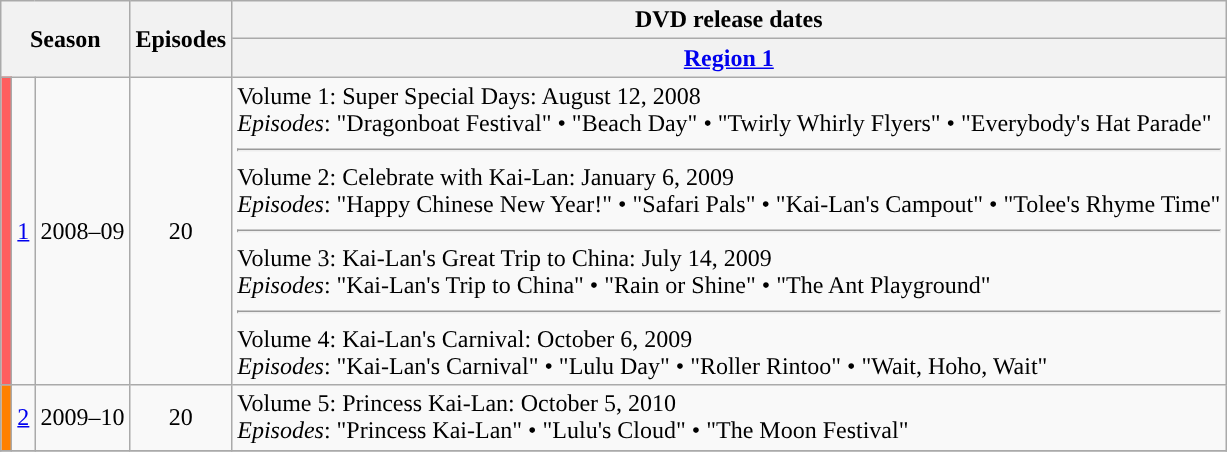<table class="wikitable">
<tr>
<th colspan=3 rowspan=2>Season</th>
<th rowspan=2>Episodes</th>
<th>DVD release dates</th>
</tr>
<tr>
<th><a href='#'>Region 1</a></th>
</tr>
<tr>
<th style="background:#FF5F5F"></th>
<td><a href='#'>1</a></td>
<td style="text-align: center">2008–09</td>
<td style="text-align: center">20</td>
<td>Volume 1: Super Special Days: August 12, 2008<br><em>Episodes</em>: "Dragonboat Festival" • "Beach Day" • "Twirly Whirly Flyers" • "Everybody's Hat Parade"<hr>Volume 2: Celebrate with Kai-Lan: January 6, 2009<br><em>Episodes</em>: "Happy Chinese New Year!" • "Safari Pals" • "Kai-Lan's Campout" • "Tolee's Rhyme Time"<hr>Volume 3: Kai-Lan's Great Trip to China: July 14, 2009<br><em>Episodes</em>: "Kai-Lan's Trip to China" • "Rain or Shine" • "The Ant Playground"<hr>Volume 4: Kai-Lan's Carnival: October 6, 2009<br><em>Episodes</em>: "Kai-Lan's Carnival" • "Lulu Day" • "Roller Rintoo" • "Wait, Hoho, Wait"</td>
</tr>
<tr>
<th style="background:#FF8000"></th>
<td><a href='#'>2</a></td>
<td style="text-align: center">2009–10</td>
<td style="text-align: center">20</td>
<td>Volume 5: Princess Kai-Lan: October 5, 2010<br><em>Episodes</em>: "Princess Kai-Lan" • "Lulu's Cloud" • "The Moon Festival"</td>
</tr>
<tr>
</tr>
</table>
